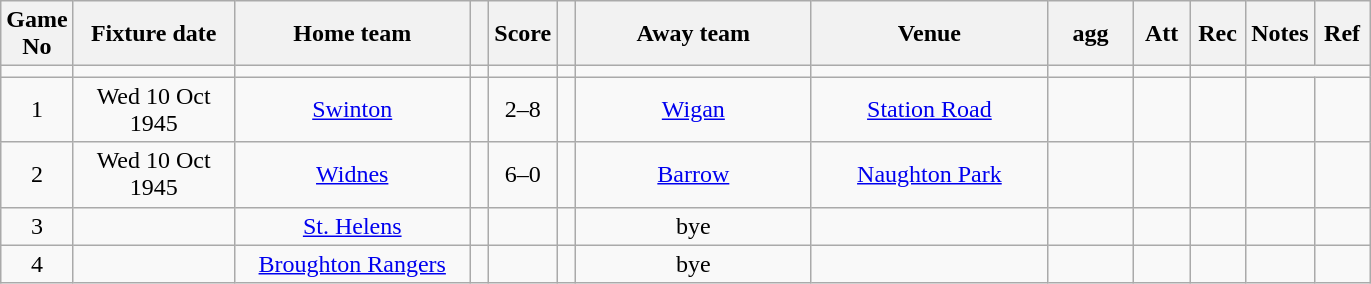<table class="wikitable" style="text-align:center;">
<tr>
<th width=20 abbr="No">Game No</th>
<th width=100 abbr="Date">Fixture date</th>
<th width=150 abbr="Home team">Home team</th>
<th width=5 abbr="space"></th>
<th width=20 abbr="Score">Score</th>
<th width=5 abbr="space"></th>
<th width=150 abbr="Away team">Away team</th>
<th width=150 abbr="Venue">Venue</th>
<th width=50 abbr="agg">agg</th>
<th width=30 abbr="Att">Att</th>
<th width=30 abbr="Rec">Rec</th>
<th width=20 abbr="Notes">Notes</th>
<th width=30 abbr="Ref">Ref</th>
</tr>
<tr>
<td></td>
<td></td>
<td></td>
<td></td>
<td></td>
<td></td>
<td></td>
<td></td>
<td></td>
<td></td>
<td></td>
</tr>
<tr>
<td>1</td>
<td>Wed 10 Oct 1945</td>
<td><a href='#'>Swinton</a></td>
<td></td>
<td>2–8</td>
<td></td>
<td><a href='#'>Wigan</a></td>
<td><a href='#'>Station Road</a></td>
<td></td>
<td></td>
<td></td>
<td></td>
<td></td>
</tr>
<tr>
<td>2</td>
<td>Wed 10 Oct 1945</td>
<td><a href='#'>Widnes</a></td>
<td></td>
<td>6–0</td>
<td></td>
<td><a href='#'>Barrow</a></td>
<td><a href='#'>Naughton Park</a></td>
<td></td>
<td></td>
<td></td>
<td></td>
<td></td>
</tr>
<tr>
<td>3</td>
<td></td>
<td><a href='#'>St. Helens</a></td>
<td></td>
<td></td>
<td></td>
<td>bye</td>
<td></td>
<td></td>
<td></td>
<td></td>
<td></td>
<td></td>
</tr>
<tr>
<td>4</td>
<td></td>
<td><a href='#'>Broughton Rangers</a></td>
<td></td>
<td></td>
<td></td>
<td>bye</td>
<td></td>
<td></td>
<td></td>
<td></td>
<td></td>
<td></td>
</tr>
</table>
